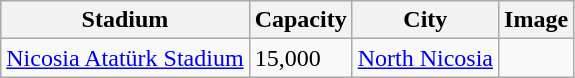<table class="wikitable sortable">
<tr>
<th>Stadium</th>
<th>Capacity</th>
<th>City</th>
<th>Image</th>
</tr>
<tr>
<td><a href='#'>Nicosia Atatürk Stadium</a></td>
<td>15,000</td>
<td><a href='#'>North Nicosia</a></td>
<td></td>
</tr>
</table>
